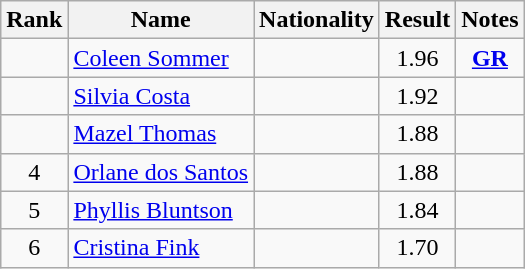<table class="wikitable sortable" style="text-align:center">
<tr>
<th>Rank</th>
<th>Name</th>
<th>Nationality</th>
<th>Result</th>
<th>Notes</th>
</tr>
<tr>
<td></td>
<td align=left><a href='#'>Coleen Sommer</a></td>
<td align=left></td>
<td>1.96</td>
<td><strong><a href='#'>GR</a></strong></td>
</tr>
<tr>
<td></td>
<td align=left><a href='#'>Silvia Costa</a></td>
<td align=left></td>
<td>1.92</td>
<td></td>
</tr>
<tr>
<td></td>
<td align=left><a href='#'>Mazel Thomas</a></td>
<td align=left></td>
<td>1.88</td>
<td></td>
</tr>
<tr>
<td>4</td>
<td align=left><a href='#'>Orlane dos Santos</a></td>
<td align=left></td>
<td>1.88</td>
<td></td>
</tr>
<tr>
<td>5</td>
<td align=left><a href='#'>Phyllis Bluntson</a></td>
<td align=left></td>
<td>1.84</td>
<td></td>
</tr>
<tr>
<td>6</td>
<td align=left><a href='#'>Cristina Fink</a></td>
<td align=left></td>
<td>1.70</td>
<td></td>
</tr>
</table>
